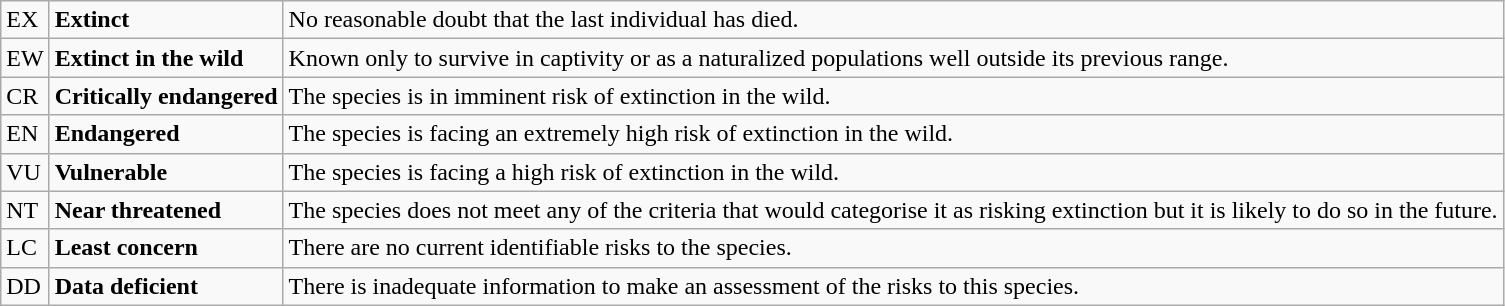<table class="wikitable" style="text-align:left">
<tr>
<td>EX</td>
<td><strong>Extinct</strong></td>
<td>No reasonable doubt that the last individual has died.</td>
</tr>
<tr>
<td>EW</td>
<td><strong>Extinct in the wild</strong></td>
<td>Known only to survive in captivity or as a naturalized populations well outside its previous range.</td>
</tr>
<tr>
<td>CR</td>
<td><strong>Critically endangered</strong></td>
<td>The species is in imminent risk of extinction in the wild.</td>
</tr>
<tr>
<td>EN</td>
<td><strong>Endangered</strong></td>
<td>The species is facing an extremely high risk of extinction in the wild.</td>
</tr>
<tr>
<td>VU</td>
<td><strong>Vulnerable</strong></td>
<td>The species is facing a high risk of extinction in the wild.</td>
</tr>
<tr>
<td>NT</td>
<td><strong>Near threatened</strong></td>
<td>The species does not meet any of the criteria that would categorise it as risking extinction but it is likely to do so in the future.</td>
</tr>
<tr>
<td>LC</td>
<td><strong>Least concern</strong></td>
<td>There are no current identifiable risks to the species.</td>
</tr>
<tr>
<td>DD</td>
<td><strong>Data deficient</strong></td>
<td>There is inadequate information to make an assessment of the risks to this species.</td>
</tr>
</table>
